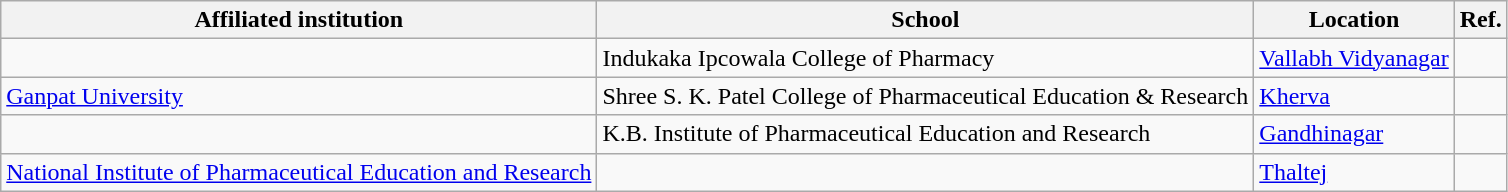<table class="wikitable sortable">
<tr>
<th>Affiliated institution</th>
<th>School</th>
<th>Location</th>
<th>Ref.</th>
</tr>
<tr>
<td></td>
<td>Indukaka Ipcowala College of Pharmacy</td>
<td><a href='#'>Vallabh Vidyanagar</a></td>
<td></td>
</tr>
<tr>
<td><a href='#'>Ganpat University</a></td>
<td>Shree S. K. Patel College of Pharmaceutical Education & Research</td>
<td><a href='#'>Kherva</a></td>
<td></td>
</tr>
<tr>
<td></td>
<td>K.B. Institute of Pharmaceutical Education and Research</td>
<td><a href='#'>Gandhinagar</a></td>
<td></td>
</tr>
<tr>
<td><a href='#'>National Institute of Pharmaceutical Education and Research</a></td>
<td></td>
<td><a href='#'>Thaltej</a></td>
<td></td>
</tr>
</table>
